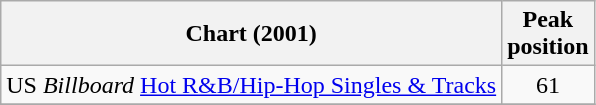<table class="wikitable">
<tr>
<th>Chart (2001)</th>
<th>Peak<br>position</th>
</tr>
<tr>
<td>US <em>Billboard</em> <a href='#'>Hot R&B/Hip-Hop Singles & Tracks</a></td>
<td align="center">61</td>
</tr>
<tr>
</tr>
</table>
